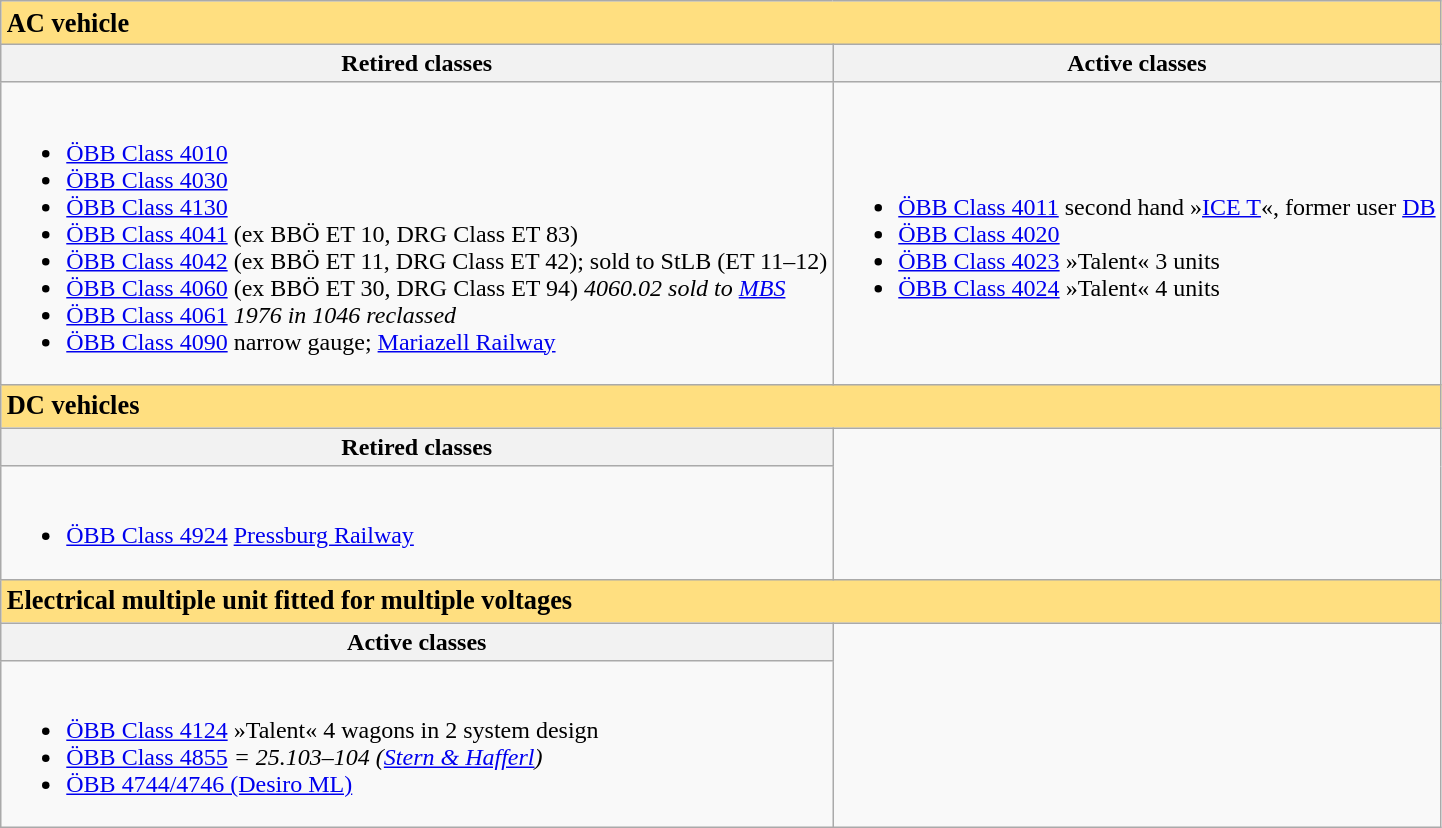<table class="wikitable">
<tr>
<td colspan="2" style="background-color:#FFDF80; font-weight:bold; font-size:110%">AC vehicle</td>
</tr>
<tr>
<th>Retired classes</th>
<th>Active classes</th>
</tr>
<tr>
<td><br><ul><li><a href='#'>ÖBB Class 4010</a></li><li><a href='#'>ÖBB Class 4030</a></li><li><a href='#'>ÖBB Class 4130</a></li><li><a href='#'>ÖBB Class 4041</a> (ex BBÖ ET 10, DRG Class ET 83)</li><li><a href='#'>ÖBB Class 4042</a> (ex BBÖ ET 11, DRG Class ET 42); sold to StLB (ET 11–12)</li><li><a href='#'>ÖBB Class 4060</a> (ex BBÖ ET 30, DRG Class ET 94) <em>4060.02 sold to <a href='#'>MBS</a></em></li><li><a href='#'>ÖBB Class 4061</a> <em>1976 in 1046 reclassed</em></li><li><a href='#'>ÖBB Class 4090</a> narrow gauge; <a href='#'>Mariazell Railway</a></li></ul></td>
<td><br><ul><li><a href='#'>ÖBB Class 4011</a> second hand »<a href='#'>ICE T</a>«, former user <a href='#'>DB</a></li><li><a href='#'>ÖBB Class 4020</a></li><li><a href='#'>ÖBB Class 4023</a> »Talent« 3 units</li><li><a href='#'>ÖBB Class 4024</a> »Talent« 4 units</li></ul></td>
</tr>
<tr>
<td colspan="2" style="background-color:#FFDF80; font-weight:bold; font-size:110%">DC vehicles</td>
</tr>
<tr>
<th>Retired classes</th>
</tr>
<tr>
<td><br><ul><li><a href='#'>ÖBB Class 4924</a> <a href='#'>Pressburg Railway</a></li></ul></td>
</tr>
<tr>
<td colspan="2" style="background-color:#FFDF80; font-weight:bold; font-size:110%">Electrical multiple unit fitted for multiple voltages</td>
</tr>
<tr>
<th>Active classes</th>
</tr>
<tr>
<td><br><ul><li><a href='#'>ÖBB Class 4124</a> »Talent« 4 wagons in 2 system design</li><li><a href='#'>ÖBB Class 4855</a> <em>= 25.103–104 (<a href='#'>Stern & Hafferl</a>)</em></li><li><a href='#'>ÖBB 4744/4746 (Desiro ML)</a></li></ul></td>
</tr>
</table>
